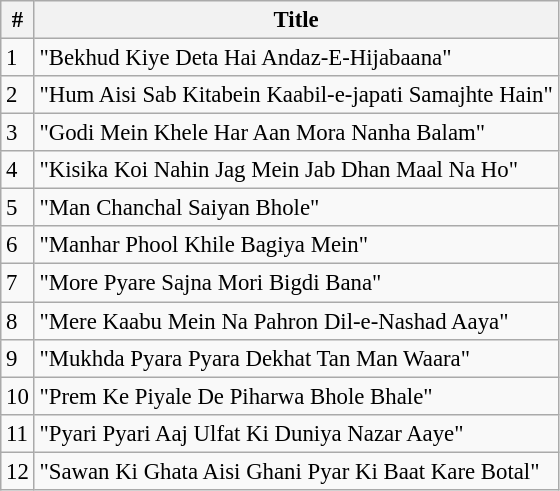<table class="wikitable" style="font-size:95%;">
<tr>
<th>#</th>
<th>Title</th>
</tr>
<tr>
<td>1</td>
<td>"Bekhud Kiye Deta Hai Andaz-E-Hijabaana"</td>
</tr>
<tr>
<td>2</td>
<td>"Hum Aisi Sab Kitabein Kaabil-e-japati Samajhte Hain"</td>
</tr>
<tr>
<td>3</td>
<td>"Godi Mein Khele Har Aan Mora Nanha Balam"</td>
</tr>
<tr>
<td>4</td>
<td>"Kisika Koi Nahin Jag Mein Jab Dhan Maal Na Ho"</td>
</tr>
<tr>
<td>5</td>
<td>"Man Chanchal Saiyan Bhole"</td>
</tr>
<tr>
<td>6</td>
<td>"Manhar Phool Khile Bagiya Mein"</td>
</tr>
<tr>
<td>7</td>
<td>"More Pyare Sajna Mori Bigdi Bana"</td>
</tr>
<tr>
<td>8</td>
<td>"Mere Kaabu Mein Na Pahron Dil-e-Nashad Aaya"</td>
</tr>
<tr>
<td>9</td>
<td>"Mukhda Pyara Pyara Dekhat Tan Man Waara"</td>
</tr>
<tr>
<td>10</td>
<td>"Prem Ke Piyale De Piharwa Bhole Bhale"</td>
</tr>
<tr>
<td>11</td>
<td>"Pyari Pyari Aaj Ulfat Ki Duniya Nazar Aaye"</td>
</tr>
<tr>
<td>12</td>
<td>"Sawan Ki Ghata Aisi Ghani Pyar Ki Baat Kare Botal"</td>
</tr>
</table>
